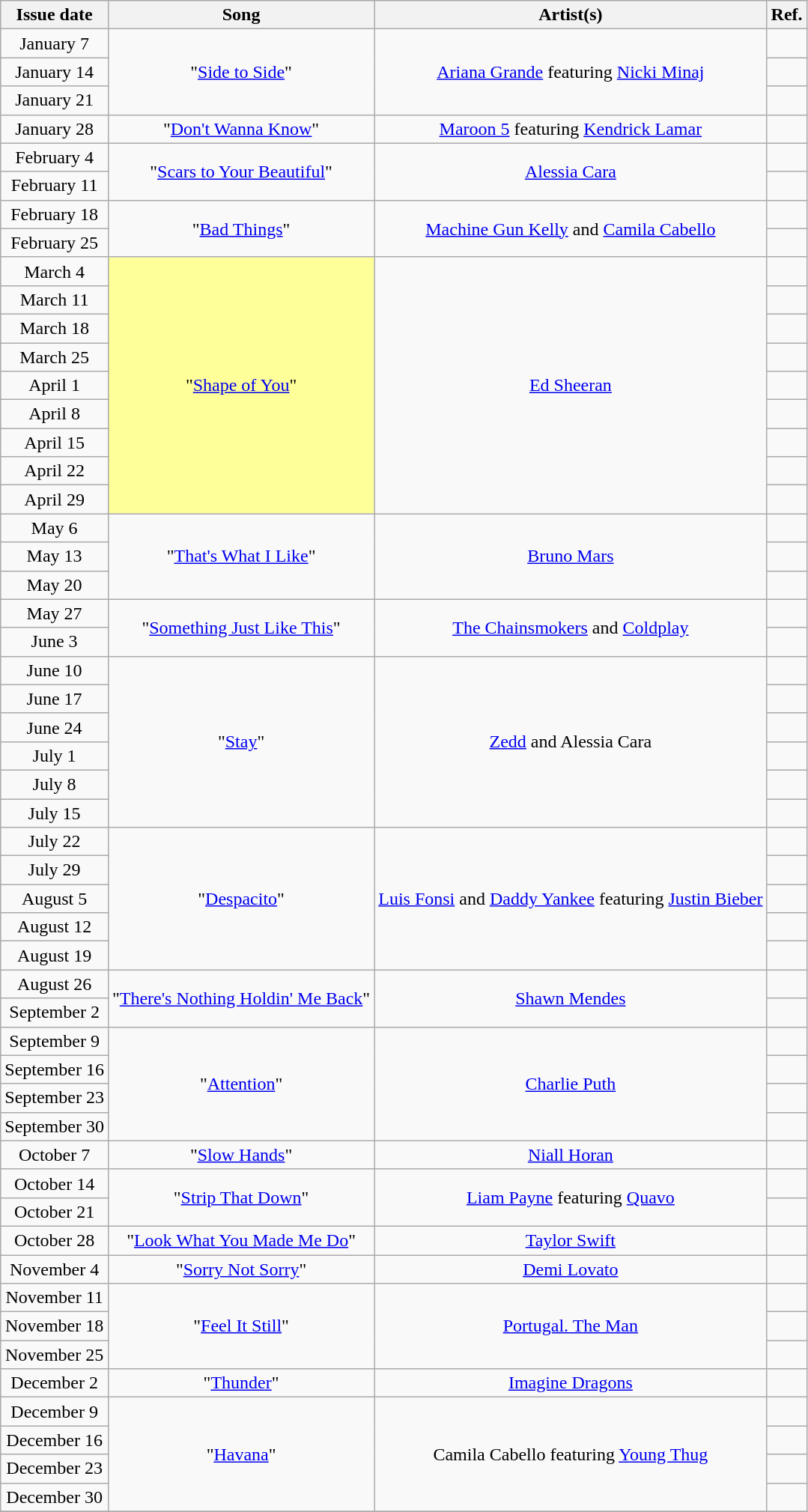<table class="wikitable" style="text-align: center;">
<tr>
<th>Issue date</th>
<th>Song</th>
<th>Artist(s)</th>
<th>Ref.</th>
</tr>
<tr>
<td>January 7</td>
<td rowspan=3>"<a href='#'>Side to Side</a>"</td>
<td rowspan=3><a href='#'>Ariana Grande</a> featuring <a href='#'>Nicki Minaj</a></td>
<td></td>
</tr>
<tr>
<td>January 14</td>
<td></td>
</tr>
<tr>
<td>January 21</td>
<td></td>
</tr>
<tr>
<td>January 28</td>
<td>"<a href='#'>Don't Wanna Know</a>"</td>
<td><a href='#'>Maroon 5</a> featuring <a href='#'>Kendrick Lamar</a></td>
<td></td>
</tr>
<tr>
<td>February 4</td>
<td rowspan=2>"<a href='#'>Scars to Your Beautiful</a>"</td>
<td rowspan=2><a href='#'>Alessia Cara</a></td>
<td></td>
</tr>
<tr>
<td>February 11</td>
<td></td>
</tr>
<tr>
<td>February 18</td>
<td rowspan=2>"<a href='#'>Bad Things</a>"</td>
<td rowspan=2><a href='#'>Machine Gun Kelly</a> and <a href='#'>Camila Cabello</a></td>
<td></td>
</tr>
<tr>
<td>February 25</td>
<td></td>
</tr>
<tr>
<td>March 4</td>
<td bgcolor=#FFFF99 rowspan=9>"<a href='#'>Shape of You</a>"</td>
<td rowspan=9><a href='#'>Ed Sheeran</a></td>
<td></td>
</tr>
<tr>
<td>March 11</td>
<td></td>
</tr>
<tr>
<td>March 18</td>
<td></td>
</tr>
<tr>
<td>March 25</td>
<td></td>
</tr>
<tr>
<td>April 1</td>
<td></td>
</tr>
<tr>
<td>April 8</td>
<td></td>
</tr>
<tr>
<td>April 15</td>
<td></td>
</tr>
<tr>
<td>April 22</td>
<td></td>
</tr>
<tr>
<td>April 29</td>
<td></td>
</tr>
<tr>
<td>May 6</td>
<td rowspan=3>"<a href='#'>That's What I Like</a>"</td>
<td rowspan=3><a href='#'>Bruno Mars</a></td>
<td></td>
</tr>
<tr>
<td>May 13</td>
<td></td>
</tr>
<tr>
<td>May 20</td>
<td></td>
</tr>
<tr>
<td>May 27</td>
<td rowspan=2>"<a href='#'>Something Just Like This</a>"</td>
<td rowspan=2><a href='#'>The Chainsmokers</a> and <a href='#'>Coldplay</a></td>
<td></td>
</tr>
<tr>
<td>June 3</td>
<td></td>
</tr>
<tr>
<td>June 10</td>
<td rowspan=6>"<a href='#'>Stay</a>"</td>
<td rowspan=6><a href='#'>Zedd</a> and Alessia Cara</td>
<td></td>
</tr>
<tr>
<td>June 17</td>
<td></td>
</tr>
<tr>
<td>June 24</td>
<td></td>
</tr>
<tr>
<td>July 1</td>
<td></td>
</tr>
<tr>
<td>July 8</td>
<td></td>
</tr>
<tr>
<td>July 15</td>
<td></td>
</tr>
<tr>
<td>July 22</td>
<td rowspan=5>"<a href='#'>Despacito</a>"</td>
<td rowspan=5><a href='#'>Luis Fonsi</a> and <a href='#'>Daddy Yankee</a> featuring <a href='#'>Justin Bieber</a></td>
<td></td>
</tr>
<tr>
<td>July 29</td>
<td></td>
</tr>
<tr>
<td>August 5</td>
<td></td>
</tr>
<tr>
<td>August 12</td>
<td></td>
</tr>
<tr>
<td>August 19</td>
<td></td>
</tr>
<tr>
<td>August 26</td>
<td rowspan=2>"<a href='#'>There's Nothing Holdin' Me Back</a>"</td>
<td rowspan=2><a href='#'>Shawn Mendes</a></td>
<td></td>
</tr>
<tr>
<td>September 2</td>
<td></td>
</tr>
<tr>
<td>September 9</td>
<td rowspan=4>"<a href='#'>Attention</a>"</td>
<td rowspan=4><a href='#'>Charlie Puth</a></td>
<td></td>
</tr>
<tr>
<td>September 16</td>
<td></td>
</tr>
<tr>
<td>September 23</td>
<td></td>
</tr>
<tr>
<td>September 30</td>
<td></td>
</tr>
<tr>
<td>October 7</td>
<td>"<a href='#'>Slow Hands</a>"</td>
<td><a href='#'>Niall Horan</a></td>
<td></td>
</tr>
<tr>
<td>October 14</td>
<td rowspan=2>"<a href='#'>Strip That Down</a>"</td>
<td rowspan=2><a href='#'>Liam Payne</a> featuring <a href='#'>Quavo</a></td>
<td></td>
</tr>
<tr>
<td>October 21</td>
<td></td>
</tr>
<tr>
<td>October 28</td>
<td>"<a href='#'>Look What You Made Me Do</a>"</td>
<td><a href='#'>Taylor Swift</a></td>
<td></td>
</tr>
<tr>
<td>November 4</td>
<td>"<a href='#'>Sorry Not Sorry</a>"</td>
<td><a href='#'>Demi Lovato</a></td>
<td></td>
</tr>
<tr>
<td>November 11</td>
<td rowspan=3>"<a href='#'>Feel It Still</a>"</td>
<td rowspan=3><a href='#'>Portugal. The Man</a></td>
<td></td>
</tr>
<tr>
<td>November 18</td>
<td></td>
</tr>
<tr>
<td>November 25</td>
<td></td>
</tr>
<tr>
<td>December 2</td>
<td>"<a href='#'>Thunder</a>"</td>
<td><a href='#'>Imagine Dragons</a></td>
<td></td>
</tr>
<tr>
<td>December 9</td>
<td rowspan=4>"<a href='#'>Havana</a>"</td>
<td rowspan=4>Camila Cabello featuring <a href='#'>Young Thug</a></td>
<td></td>
</tr>
<tr>
<td>December 16</td>
<td></td>
</tr>
<tr>
<td>December 23</td>
<td></td>
</tr>
<tr>
<td>December 30</td>
<td></td>
</tr>
<tr>
</tr>
</table>
